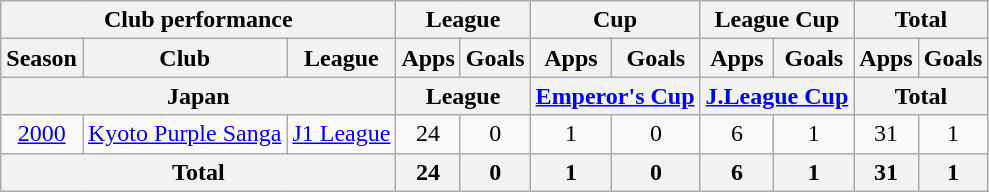<table class="wikitable" style="text-align:center;">
<tr>
<th colspan=3>Club performance</th>
<th colspan=2>League</th>
<th colspan=2>Cup</th>
<th colspan=2>League Cup</th>
<th colspan=2>Total</th>
</tr>
<tr>
<th>Season</th>
<th>Club</th>
<th>League</th>
<th>Apps</th>
<th>Goals</th>
<th>Apps</th>
<th>Goals</th>
<th>Apps</th>
<th>Goals</th>
<th>Apps</th>
<th>Goals</th>
</tr>
<tr>
<th colspan=3>Japan</th>
<th colspan=2>League</th>
<th colspan=2><a href='#'>Emperor's Cup</a></th>
<th colspan=2><a href='#'>J.League Cup</a></th>
<th colspan=2>Total</th>
</tr>
<tr>
<td><a href='#'>2000</a></td>
<td><a href='#'>Kyoto Purple Sanga</a></td>
<td><a href='#'>J1 League</a></td>
<td>24</td>
<td>0</td>
<td>1</td>
<td>0</td>
<td>6</td>
<td>1</td>
<td>31</td>
<td>1</td>
</tr>
<tr>
<th colspan=3>Total</th>
<th>24</th>
<th>0</th>
<th>1</th>
<th>0</th>
<th>6</th>
<th>1</th>
<th>31</th>
<th>1</th>
</tr>
</table>
